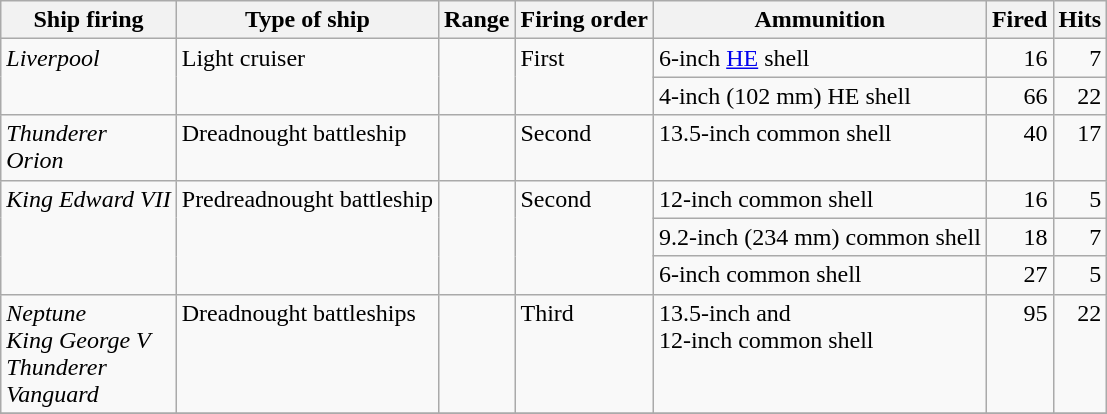<table class="wikitable">
<tr valign=top>
<th>Ship firing</th>
<th>Type of ship</th>
<th>Range</th>
<th>Firing order</th>
<th>Ammunition</th>
<th>Fired</th>
<th>Hits</th>
</tr>
<tr valign=top>
<td rowspan=2><em>Liverpool</em></td>
<td rowspan=2>Light cruiser</td>
<td rowspan=2></td>
<td rowspan=2>First</td>
<td>6-inch <a href='#'>HE</a> shell</td>
<td align=right>16</td>
<td align=right>7</td>
</tr>
<tr valign=top>
<td>4-inch (102 mm) HE shell</td>
<td align=right>66</td>
<td align=right>22</td>
</tr>
<tr valign=top>
<td><em>Thunderer</em><br><em>Orion</em></td>
<td>Dreadnought battleship</td>
<td></td>
<td>Second</td>
<td>13.5-inch common shell</td>
<td align=right>40</td>
<td align=right>17</td>
</tr>
<tr valign=top>
<td rowspan=3><em>King Edward VII</em></td>
<td rowspan=3>Predreadnought battleship</td>
<td rowspan=3></td>
<td rowspan=3>Second</td>
<td>12-inch common shell</td>
<td align=right>16</td>
<td align=right>5</td>
</tr>
<tr valign=top>
<td>9.2-inch (234 mm) common shell</td>
<td align=right>18</td>
<td align=right>7</td>
</tr>
<tr valign=top>
<td>6-inch common shell</td>
<td align=right>27</td>
<td align=right>5</td>
</tr>
<tr valign=top>
<td><em>Neptune</em><br><em>King George V</em><br><em>Thunderer</em><br><em>Vanguard</em></td>
<td>Dreadnought battleships</td>
<td></td>
<td>Third</td>
<td>13.5-inch and<br>12-inch common shell</td>
<td align=right>95</td>
<td align=right>22</td>
</tr>
<tr>
</tr>
</table>
